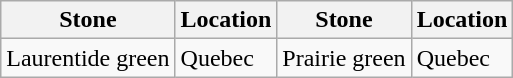<table class="wikitable">
<tr>
<th>Stone</th>
<th>Location</th>
<th>Stone</th>
<th>Location</th>
</tr>
<tr>
<td>Laurentide green</td>
<td>Quebec</td>
<td>Prairie green</td>
<td>Quebec</td>
</tr>
</table>
